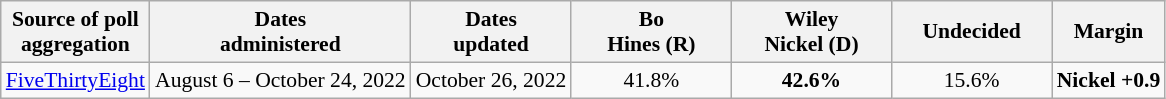<table class="wikitable sortable" style="text-align:center;font-size:90%;line-height:17px">
<tr>
<th>Source of poll<br>aggregation</th>
<th>Dates<br>administered</th>
<th>Dates<br>updated</th>
<th style="width:100px;">Bo<br>Hines (R)</th>
<th style="width:100px;">Wiley<br>Nickel (D)</th>
<th style="width:100px;">Undecided<br></th>
<th>Margin</th>
</tr>
<tr>
<td><a href='#'>FiveThirtyEight</a></td>
<td>August 6 – October 24, 2022</td>
<td>October 26, 2022</td>
<td>41.8%</td>
<td><strong>42.6%</strong></td>
<td>15.6%</td>
<td><strong>Nickel +0.9</strong></td>
</tr>
</table>
